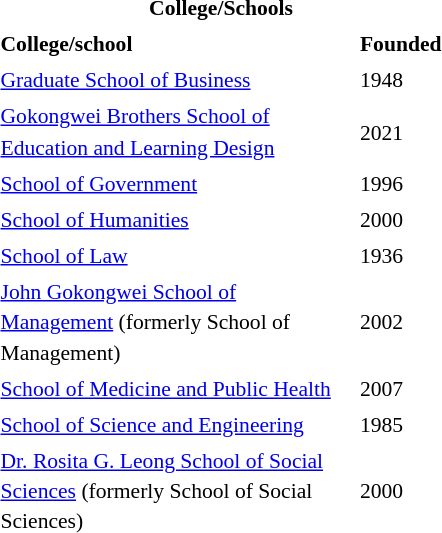<table class="toccolours" style="float:right; margin-left:1em; font-size:90%; line-height:1.4em; width:300px;">
<tr>
<th colspan="2" style="text-align: center;">College/Schools</th>
</tr>
<tr>
<td><strong>College/school</strong></td>
<td><strong>Founded</strong></td>
</tr>
<tr>
<td><a href='#'>Graduate School of Business</a></td>
<td>1948</td>
</tr>
<tr>
<td><a href='#'>Gokongwei Brothers School of Education and Learning Design</a></td>
<td>2021</td>
</tr>
<tr>
<td><a href='#'>School of Government</a></td>
<td>1996</td>
</tr>
<tr>
<td><a href='#'>School of Humanities</a></td>
<td>2000</td>
</tr>
<tr>
<td><a href='#'>School of Law</a></td>
<td>1936</td>
</tr>
<tr>
<td><a href='#'>John Gokongwei School of Management</a> (formerly School of Management)</td>
<td>2002</td>
</tr>
<tr>
<td><a href='#'>School of Medicine and Public Health</a></td>
<td>2007</td>
</tr>
<tr>
<td><a href='#'>School of Science and Engineering</a></td>
<td>1985</td>
</tr>
<tr>
<td><a href='#'>Dr. Rosita G. Leong School of Social Sciences</a> (formerly School of Social Sciences)</td>
<td>2000</td>
</tr>
</table>
